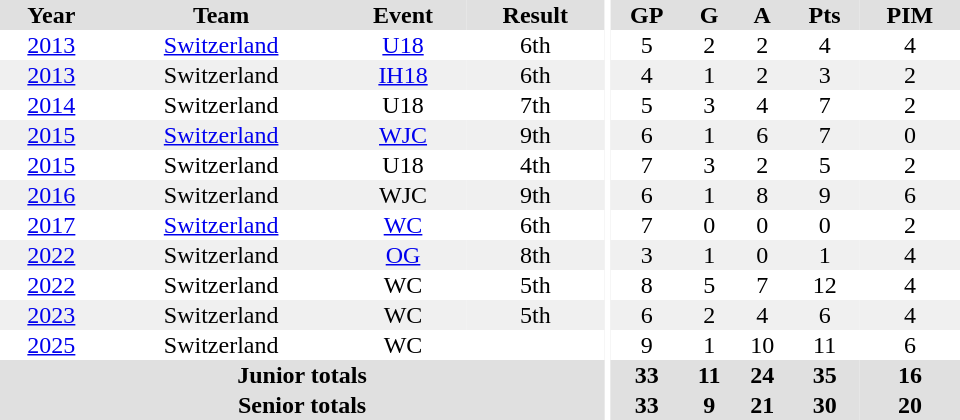<table border="0" cellpadding="1" cellspacing="0" ID="Table3" style="text-align:center; width:40em">
<tr bgcolor="#e0e0e0">
<th>Year</th>
<th>Team</th>
<th>Event</th>
<th>Result</th>
<th rowspan="99" bgcolor="#ffffff"></th>
<th>GP</th>
<th>G</th>
<th>A</th>
<th>Pts</th>
<th>PIM</th>
</tr>
<tr>
<td><a href='#'>2013</a></td>
<td><a href='#'>Switzerland</a></td>
<td><a href='#'>U18</a></td>
<td>6th</td>
<td>5</td>
<td>2</td>
<td>2</td>
<td>4</td>
<td>4</td>
</tr>
<tr bgcolor="#f0f0f0">
<td><a href='#'>2013</a></td>
<td>Switzerland</td>
<td><a href='#'>IH18</a></td>
<td>6th</td>
<td>4</td>
<td>1</td>
<td>2</td>
<td>3</td>
<td>2</td>
</tr>
<tr>
<td><a href='#'>2014</a></td>
<td>Switzerland</td>
<td>U18</td>
<td>7th</td>
<td>5</td>
<td>3</td>
<td>4</td>
<td>7</td>
<td>2</td>
</tr>
<tr bgcolor="#f0f0f0">
<td><a href='#'>2015</a></td>
<td><a href='#'>Switzerland</a></td>
<td><a href='#'>WJC</a></td>
<td>9th</td>
<td>6</td>
<td>1</td>
<td>6</td>
<td>7</td>
<td>0</td>
</tr>
<tr>
<td><a href='#'>2015</a></td>
<td>Switzerland</td>
<td>U18</td>
<td>4th</td>
<td>7</td>
<td>3</td>
<td>2</td>
<td>5</td>
<td>2</td>
</tr>
<tr bgcolor="#f0f0f0">
<td><a href='#'>2016</a></td>
<td>Switzerland</td>
<td>WJC</td>
<td>9th</td>
<td>6</td>
<td>1</td>
<td>8</td>
<td>9</td>
<td>6</td>
</tr>
<tr>
<td><a href='#'>2017</a></td>
<td><a href='#'>Switzerland</a></td>
<td><a href='#'>WC</a></td>
<td>6th</td>
<td>7</td>
<td>0</td>
<td>0</td>
<td>0</td>
<td>2</td>
</tr>
<tr bgcolor="#f0f0f0">
<td><a href='#'>2022</a></td>
<td>Switzerland</td>
<td><a href='#'>OG</a></td>
<td>8th</td>
<td>3</td>
<td>1</td>
<td>0</td>
<td>1</td>
<td>4</td>
</tr>
<tr>
<td><a href='#'>2022</a></td>
<td>Switzerland</td>
<td>WC</td>
<td>5th</td>
<td>8</td>
<td>5</td>
<td>7</td>
<td>12</td>
<td>4</td>
</tr>
<tr bgcolor="#f0f0f0">
<td><a href='#'>2023</a></td>
<td>Switzerland</td>
<td>WC</td>
<td>5th</td>
<td>6</td>
<td>2</td>
<td>4</td>
<td>6</td>
<td>4</td>
</tr>
<tr>
<td><a href='#'>2025</a></td>
<td>Switzerland</td>
<td>WC</td>
<td></td>
<td>9</td>
<td>1</td>
<td>10</td>
<td>11</td>
<td>6</td>
</tr>
<tr bgcolor="#e0e0e0">
<th colspan="4">Junior totals</th>
<th>33</th>
<th>11</th>
<th>24</th>
<th>35</th>
<th>16</th>
</tr>
<tr bgcolor="#e0e0e0">
<th colspan="4">Senior totals</th>
<th>33</th>
<th>9</th>
<th>21</th>
<th>30</th>
<th>20</th>
</tr>
</table>
